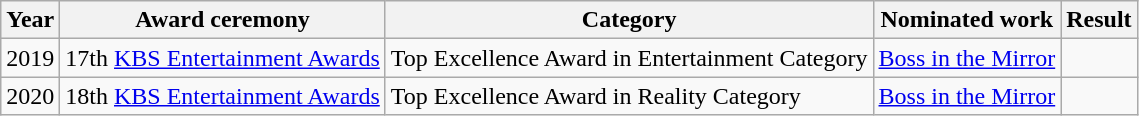<table class="wikitable">
<tr>
<th>Year</th>
<th>Award ceremony</th>
<th>Category</th>
<th>Nominated work</th>
<th>Result</th>
</tr>
<tr>
<td>2019</td>
<td>17th <a href='#'>KBS Entertainment Awards</a></td>
<td>Top Excellence Award in Entertainment Category</td>
<td><a href='#'>Boss in the Mirror</a></td>
<td></td>
</tr>
<tr>
<td>2020</td>
<td>18th <a href='#'>KBS Entertainment Awards</a></td>
<td>Top Excellence Award in Reality Category</td>
<td><a href='#'>Boss in the Mirror</a></td>
<td></td>
</tr>
</table>
